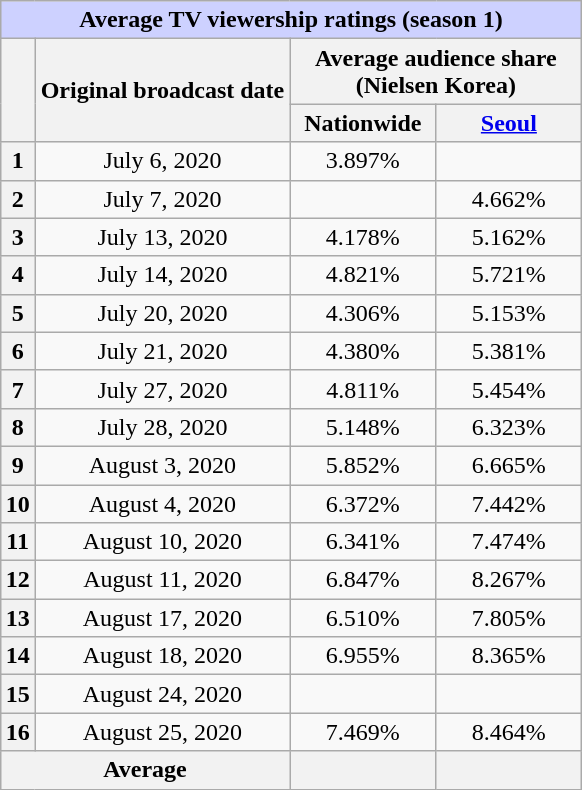<table class="wikitable" style="text-align:center;max-width:450px; margin-left: auto; margin-right: auto; border: none;">
<tr>
<th colspan="6" style="background:#CDD1FF; text-align:center">Average TV viewership ratings (season 1)</th>
</tr>
<tr>
<th rowspan="2"></th>
<th rowspan="2">Original broadcast date</th>
<th colspan="2">Average audience share<br>(Nielsen Korea)</th>
</tr>
<tr>
<th width="90">Nationwide</th>
<th width="90"><a href='#'>Seoul</a></th>
</tr>
<tr>
<th>1</th>
<td>July 6, 2020</td>
<td>3.897%</td>
<td></td>
</tr>
<tr>
<th>2</th>
<td>July 7, 2020</td>
<td></td>
<td>4.662%</td>
</tr>
<tr>
<th>3</th>
<td>July 13, 2020</td>
<td>4.178%</td>
<td>5.162%</td>
</tr>
<tr>
<th>4</th>
<td>July 14, 2020</td>
<td>4.821%</td>
<td>5.721%</td>
</tr>
<tr>
<th>5</th>
<td>July 20, 2020</td>
<td>4.306%</td>
<td>5.153%</td>
</tr>
<tr>
<th>6</th>
<td>July 21, 2020</td>
<td>4.380%</td>
<td>5.381%</td>
</tr>
<tr>
<th>7</th>
<td>July 27, 2020</td>
<td>4.811%</td>
<td>5.454%</td>
</tr>
<tr>
<th>8</th>
<td>July 28, 2020</td>
<td>5.148%</td>
<td>6.323%</td>
</tr>
<tr>
<th>9</th>
<td>August 3, 2020</td>
<td>5.852%</td>
<td>6.665%</td>
</tr>
<tr>
<th>10</th>
<td>August 4, 2020</td>
<td>6.372%</td>
<td>7.442%</td>
</tr>
<tr>
<th>11</th>
<td>August 10, 2020</td>
<td>6.341%</td>
<td>7.474%</td>
</tr>
<tr>
<th>12</th>
<td>August 11, 2020</td>
<td>6.847%</td>
<td>8.267%</td>
</tr>
<tr>
<th>13</th>
<td>August 17, 2020</td>
<td>6.510%</td>
<td>7.805%</td>
</tr>
<tr>
<th>14</th>
<td>August 18, 2020</td>
<td>6.955%</td>
<td>8.365%</td>
</tr>
<tr>
<th>15</th>
<td>August 24, 2020</td>
<td></td>
<td></td>
</tr>
<tr>
<th>16</th>
<td>August 25, 2020</td>
<td>7.469%</td>
<td>8.464%</td>
</tr>
<tr>
<th colspan="2">Average</th>
<th></th>
<th></th>
</tr>
</table>
